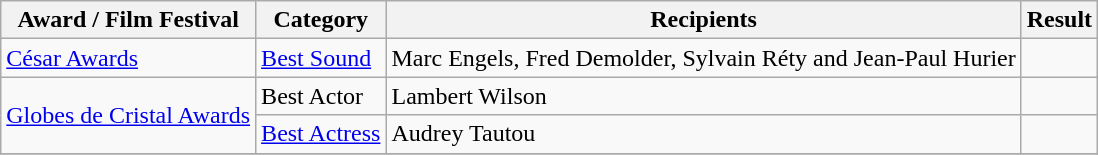<table class="wikitable plainrowheaders sortable">
<tr>
<th scope="col">Award / Film Festival</th>
<th scope="col">Category</th>
<th scope="col">Recipients</th>
<th scope="col">Result</th>
</tr>
<tr>
<td><a href='#'>César Awards</a></td>
<td><a href='#'>Best Sound</a></td>
<td>Marc Engels, Fred Demolder, Sylvain Réty and Jean-Paul Hurier</td>
<td></td>
</tr>
<tr>
<td rowspan=2><a href='#'>Globes de Cristal Awards</a></td>
<td>Best Actor</td>
<td>Lambert Wilson</td>
<td></td>
</tr>
<tr>
<td><a href='#'>Best Actress</a></td>
<td>Audrey Tautou</td>
<td></td>
</tr>
<tr>
</tr>
</table>
